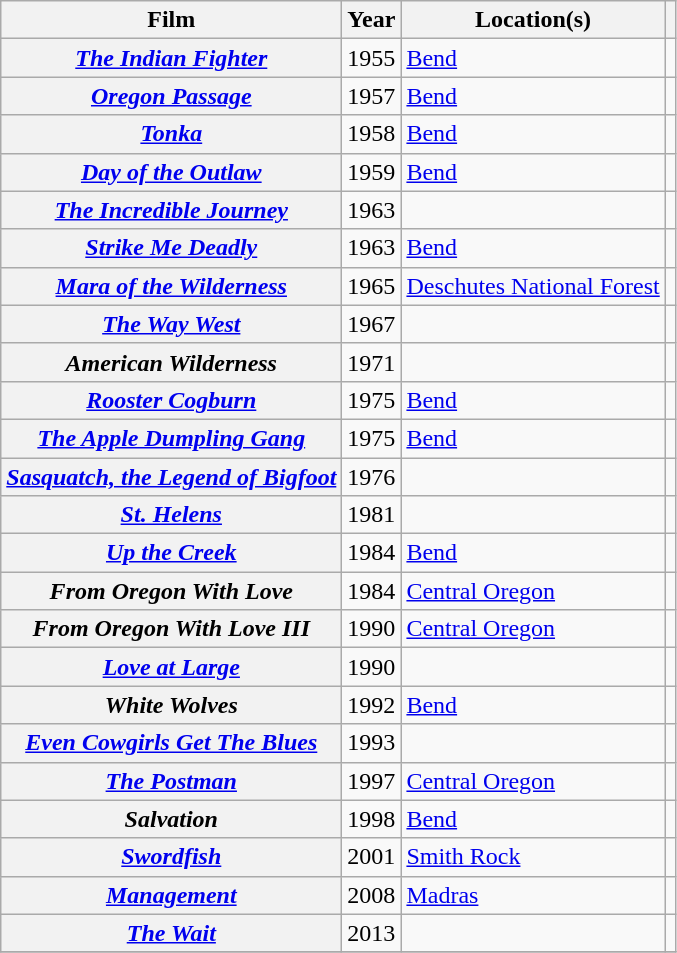<table class="wikitable sortable plainrowheaders">
<tr>
<th>Film</th>
<th>Year</th>
<th class="unsortable">Location(s)</th>
<th class="unsortable"></th>
</tr>
<tr>
<th scope="row" data-sort-value="Indian Fighter"><em><a href='#'>The Indian Fighter</a></em></th>
<td>1955</td>
<td><a href='#'>Bend</a></td>
<td style="text-align:center;"></td>
</tr>
<tr>
<th scope="row"><em><a href='#'>Oregon Passage</a></em></th>
<td>1957</td>
<td><a href='#'>Bend</a></td>
<td style="text-align:center;"></td>
</tr>
<tr>
<th scope="row"><em><a href='#'>Tonka</a></em></th>
<td>1958</td>
<td><a href='#'>Bend</a></td>
<td style="text-align:center;"></td>
</tr>
<tr>
<th scope="row"><em><a href='#'>Day of the Outlaw</a></em></th>
<td>1959</td>
<td><a href='#'>Bend</a></td>
<td style="text-align:center;"></td>
</tr>
<tr>
<th scope="row" data-sort-value="Incredible Journey"><em><a href='#'>The Incredible Journey</a></em></th>
<td>1963</td>
<td></td>
<td style="text-align:center;"></td>
</tr>
<tr>
<th scope="row"><em><a href='#'>Strike Me Deadly</a></em></th>
<td>1963</td>
<td><a href='#'>Bend</a></td>
<td style="text-align:center;"></td>
</tr>
<tr>
<th scope="row"><em><a href='#'>Mara of the Wilderness</a></em></th>
<td>1965</td>
<td><a href='#'>Deschutes National Forest</a></td>
<td style="text-align:center;"></td>
</tr>
<tr>
<th scope="row" data-sort-value="Way West"><em><a href='#'>The Way West</a></em></th>
<td>1967</td>
<td></td>
<td style="text-align:center;"></td>
</tr>
<tr>
<th scope="row"><em>American Wilderness</em></th>
<td>1971</td>
<td></td>
<td style="text-align:center;"></td>
</tr>
<tr>
<th scope="row"><a href='#'><em>Rooster Cogburn</em></a></th>
<td>1975</td>
<td><a href='#'>Bend</a></td>
<td style="text-align:center;"></td>
</tr>
<tr>
<th scope="row" data-sort-value="Apple Dumpling"><em><a href='#'>The Apple Dumpling Gang</a></em></th>
<td>1975</td>
<td><a href='#'>Bend</a></td>
<td style="text-align:center;"></td>
</tr>
<tr>
<th scope="row"><em><a href='#'>Sasquatch, the Legend of Bigfoot</a></em></th>
<td>1976</td>
<td></td>
<td style="text-align:center;"></td>
</tr>
<tr>
<th scope="row"><em><a href='#'>St. Helens</a></em></th>
<td>1981</td>
<td></td>
<td style="text-align:center;"></td>
</tr>
<tr>
<th scope="row"><em><a href='#'>Up the Creek</a></em></th>
<td>1984</td>
<td><a href='#'>Bend</a></td>
<td style="text-align:center;"></td>
</tr>
<tr>
<th scope="row"><em>From Oregon With Love</em></th>
<td>1984</td>
<td><a href='#'>Central Oregon</a></td>
<td style="text-align:center;"></td>
</tr>
<tr>
<th scope="row"><em>From Oregon With Love III</em></th>
<td>1990</td>
<td><a href='#'>Central Oregon</a></td>
<td style="text-align:center;"></td>
</tr>
<tr>
<th scope="row"><em><a href='#'>Love at Large</a></em></th>
<td>1990</td>
<td></td>
<td style="text-align:center;"></td>
</tr>
<tr>
<th scope="row"><em>White Wolves</em></th>
<td>1992</td>
<td><a href='#'>Bend</a></td>
<td style="text-align:center;"></td>
</tr>
<tr>
<th scope="row"><em><a href='#'>Even Cowgirls Get The Blues</a></em></th>
<td>1993</td>
<td></td>
<td style="text-align:center;"></td>
</tr>
<tr>
<th scope="row" data-sort-value="Postman"><em><a href='#'>The Postman</a></em></th>
<td>1997</td>
<td><a href='#'>Central Oregon</a></td>
<td style="text-align:center;"></td>
</tr>
<tr>
<th scope="row"><em>Salvation</em></th>
<td>1998</td>
<td><a href='#'>Bend</a></td>
<td style="text-align:center;"></td>
</tr>
<tr>
<th scope="row"><em><a href='#'>Swordfish</a></em></th>
<td>2001</td>
<td><a href='#'>Smith Rock</a></td>
<td style="text-align:center;"></td>
</tr>
<tr>
<th scope="row"><em> <a href='#'>Management</a></em></th>
<td>2008</td>
<td><a href='#'>Madras</a></td>
<td style="text-align:center;"></td>
</tr>
<tr>
<th scope="row" data-sort-value="Wait"><em><a href='#'>The Wait</a></em></th>
<td>2013</td>
<td></td>
<td style="text-align:center;"></td>
</tr>
<tr>
</tr>
</table>
